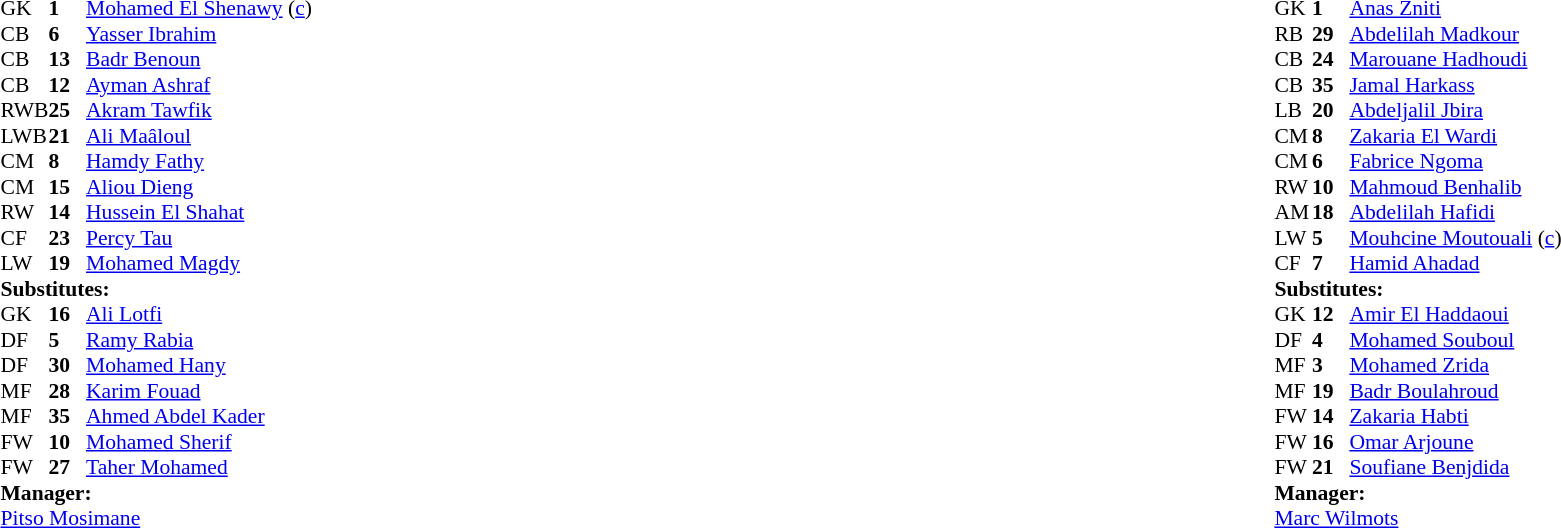<table style="width:100%">
<tr>
<td style="vertical-align:top;width:40%"><br><table style="font-size:90%" cellspacing="0" cellpadding="0">
<tr>
<th width=25></th>
<th width=25></th>
</tr>
<tr>
<td>GK</td>
<td><strong>1</strong></td>
<td> <a href='#'>Mohamed El Shenawy</a> (<a href='#'>c</a>)</td>
</tr>
<tr>
<td>CB</td>
<td><strong>6</strong></td>
<td> <a href='#'>Yasser Ibrahim</a></td>
<td></td>
<td></td>
</tr>
<tr>
<td>CB</td>
<td><strong>13</strong></td>
<td> <a href='#'>Badr Benoun</a></td>
</tr>
<tr>
<td>CB</td>
<td><strong>12</strong></td>
<td> <a href='#'>Ayman Ashraf</a></td>
<td></td>
<td></td>
</tr>
<tr>
<td>RWB</td>
<td><strong>25</strong></td>
<td> <a href='#'>Akram Tawfik</a></td>
</tr>
<tr>
<td>LWB</td>
<td><strong>21</strong></td>
<td> <a href='#'>Ali Maâloul</a></td>
</tr>
<tr>
<td>CM</td>
<td><strong>8</strong></td>
<td> <a href='#'>Hamdy Fathy</a></td>
</tr>
<tr>
<td>CM</td>
<td><strong>15</strong></td>
<td> <a href='#'>Aliou Dieng</a></td>
</tr>
<tr>
<td>RW</td>
<td><strong>14</strong></td>
<td> <a href='#'>Hussein El Shahat</a></td>
<td></td>
<td></td>
</tr>
<tr>
<td>CF</td>
<td><strong>23</strong></td>
<td> <a href='#'>Percy Tau</a></td>
</tr>
<tr>
<td>LW</td>
<td><strong>19</strong></td>
<td> <a href='#'>Mohamed Magdy</a></td>
</tr>
<tr>
<td colspan=3><strong>Substitutes:</strong></td>
</tr>
<tr>
<td>GK</td>
<td><strong>16</strong></td>
<td> <a href='#'>Ali Lotfi</a></td>
</tr>
<tr>
<td>DF</td>
<td><strong>5</strong></td>
<td> <a href='#'>Ramy Rabia</a></td>
</tr>
<tr>
<td>DF</td>
<td><strong>30</strong></td>
<td> <a href='#'>Mohamed Hany</a></td>
</tr>
<tr>
<td>MF</td>
<td><strong>28</strong></td>
<td> <a href='#'>Karim Fouad</a></td>
</tr>
<tr>
<td>MF</td>
<td><strong>35</strong></td>
<td> <a href='#'>Ahmed Abdel Kader</a></td>
<td></td>
<td></td>
</tr>
<tr>
<td>FW</td>
<td><strong>10</strong></td>
<td> <a href='#'>Mohamed Sherif</a></td>
<td></td>
<td></td>
</tr>
<tr>
<td>FW</td>
<td><strong>27</strong></td>
<td> <a href='#'>Taher Mohamed</a></td>
<td></td>
<td></td>
</tr>
<tr>
<td colspan=3><strong>Manager:</strong></td>
</tr>
<tr>
<td colspan=4> <a href='#'>Pitso Mosimane</a></td>
</tr>
</table>
</td>
<td valign="top"></td>
<td valign="top" width="50%"><br><table style="font-size:90%; margin:auto" cellspacing="0" cellpadding="0">
<tr>
<th width=25></th>
<th width=25></th>
</tr>
<tr>
<td>GK</td>
<td><strong>1</strong></td>
<td> <a href='#'>Anas Zniti</a></td>
</tr>
<tr>
<td>RB</td>
<td><strong>29</strong></td>
<td> <a href='#'>Abdelilah Madkour</a></td>
</tr>
<tr>
<td>CB</td>
<td><strong>24</strong></td>
<td> <a href='#'>Marouane Hadhoudi</a></td>
<td></td>
</tr>
<tr>
<td>CB</td>
<td><strong>35</strong></td>
<td> <a href='#'>Jamal Harkass</a></td>
</tr>
<tr>
<td>LB</td>
<td><strong>20</strong></td>
<td> <a href='#'>Abdeljalil Jbira</a></td>
</tr>
<tr>
<td>CM</td>
<td><strong>8</strong></td>
<td> <a href='#'>Zakaria El Wardi</a></td>
</tr>
<tr>
<td>CM</td>
<td><strong>6</strong></td>
<td> <a href='#'>Fabrice Ngoma</a></td>
</tr>
<tr>
<td>RW</td>
<td><strong>10</strong></td>
<td> <a href='#'>Mahmoud Benhalib</a></td>
</tr>
<tr>
<td>AM</td>
<td><strong>18</strong></td>
<td> <a href='#'>Abdelilah Hafidi</a></td>
<td></td>
<td></td>
</tr>
<tr>
<td>LW</td>
<td><strong>5</strong></td>
<td> <a href='#'>Mouhcine Moutouali</a> (<a href='#'>c</a>)</td>
</tr>
<tr>
<td>CF</td>
<td><strong>7</strong></td>
<td> <a href='#'>Hamid Ahadad</a></td>
<td></td>
<td></td>
</tr>
<tr>
<td colspan=3><strong>Substitutes:</strong></td>
</tr>
<tr>
<td>GK</td>
<td><strong>12</strong></td>
<td> <a href='#'>Amir El Haddaoui</a></td>
</tr>
<tr>
<td>DF</td>
<td><strong>4</strong></td>
<td> <a href='#'>Mohamed Souboul</a></td>
</tr>
<tr>
<td>MF</td>
<td><strong>3</strong></td>
<td> <a href='#'>Mohamed Zrida</a></td>
<td></td>
<td></td>
</tr>
<tr>
<td>MF</td>
<td><strong>19</strong></td>
<td> <a href='#'>Badr Boulahroud</a></td>
</tr>
<tr>
<td>FW</td>
<td><strong>14</strong></td>
<td> <a href='#'>Zakaria Habti</a></td>
</tr>
<tr>
<td>FW</td>
<td><strong>16</strong></td>
<td> <a href='#'>Omar Arjoune</a></td>
</tr>
<tr>
<td>FW</td>
<td><strong>21</strong></td>
<td> <a href='#'>Soufiane Benjdida</a></td>
<td></td>
<td></td>
</tr>
<tr>
<td colspan=3><strong>Manager:</strong></td>
</tr>
<tr>
<td colspan=3> <a href='#'>Marc Wilmots</a></td>
</tr>
</table>
</td>
</tr>
</table>
